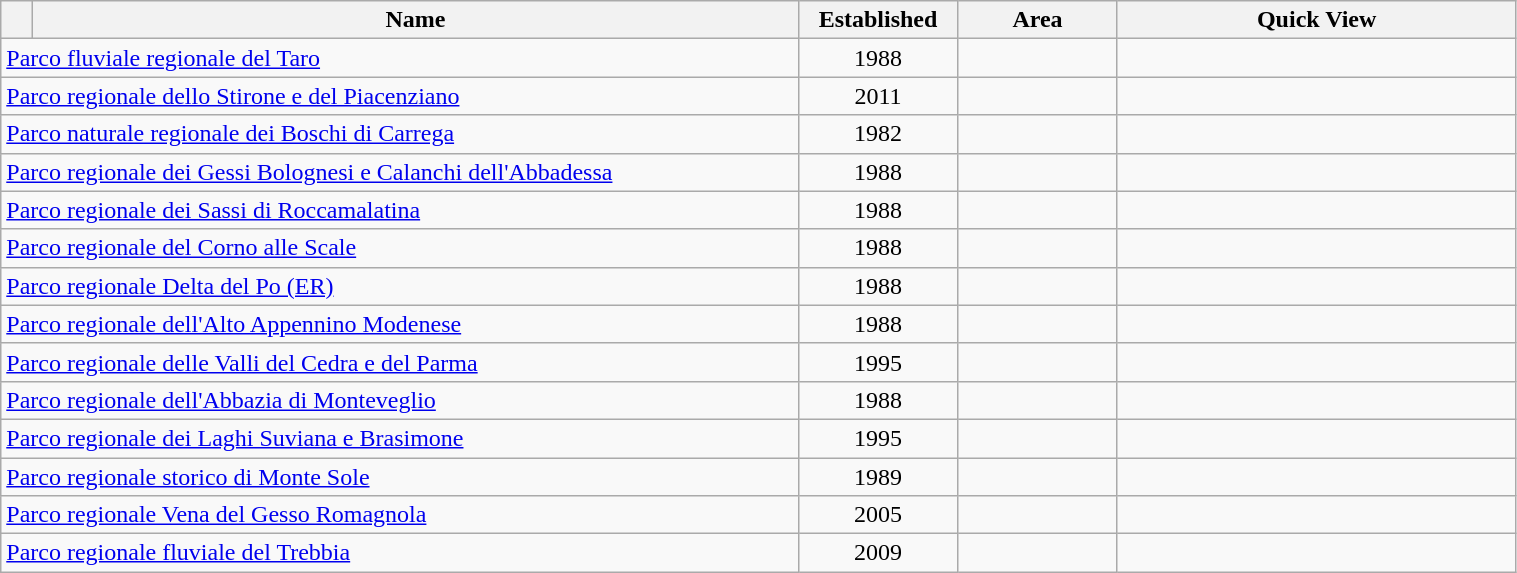<table class="wikitable sortable" border="1" width="80%">
<tr>
<th style="width:2%" class="unsortable"></th>
<th style="width:48%">Name</th>
<th style="width:10%">Established</th>
<th style="width:10%">Area</th>
<th style="width:25%" class="unsortable">Quick View</th>
</tr>
<tr>
<td colspan="2"><a href='#'>Parco fluviale regionale del Taro</a></td>
<td align="center">1988</td>
<td align="center"></td>
<td></td>
</tr>
<tr>
<td colspan="2"><a href='#'>Parco regionale dello Stirone e del Piacenziano</a></td>
<td align="center">2011</td>
<td align="center"></td>
<td></td>
</tr>
<tr>
<td colspan="2"><a href='#'>Parco naturale regionale dei Boschi di Carrega</a></td>
<td align="center">1982</td>
<td align="center"></td>
<td></td>
</tr>
<tr>
<td colspan="2"><a href='#'>Parco regionale dei Gessi Bolognesi e Calanchi dell'Abbadessa</a></td>
<td align="center">1988</td>
<td align="center"></td>
<td></td>
</tr>
<tr>
<td colspan="2"><a href='#'>Parco regionale dei Sassi di Roccamalatina</a></td>
<td align="center">1988</td>
<td align="center"></td>
<td></td>
</tr>
<tr>
<td colspan="2"><a href='#'>Parco regionale del Corno alle Scale</a></td>
<td align="center">1988</td>
<td align="center"></td>
<td></td>
</tr>
<tr>
<td colspan="2"><a href='#'>Parco regionale Delta del Po (ER)</a></td>
<td align="center">1988</td>
<td align="center"></td>
<td></td>
</tr>
<tr>
<td colspan="2"><a href='#'>Parco regionale dell'Alto Appennino Modenese</a></td>
<td align="center">1988</td>
<td align="center"></td>
<td></td>
</tr>
<tr>
<td colspan="2"><a href='#'>Parco regionale delle Valli del Cedra e del Parma</a></td>
<td align="center">1995</td>
<td align="center"></td>
<td></td>
</tr>
<tr>
<td colspan="2"><a href='#'>Parco regionale dell'Abbazia di Monteveglio</a></td>
<td align="center">1988</td>
<td align="center"></td>
<td></td>
</tr>
<tr>
<td colspan="2"><a href='#'>Parco regionale dei Laghi Suviana e Brasimone</a></td>
<td align="center">1995</td>
<td align="center"></td>
<td></td>
</tr>
<tr>
<td colspan="2"><a href='#'>Parco regionale storico di Monte Sole</a></td>
<td align="center">1989</td>
<td align="center"></td>
<td></td>
</tr>
<tr>
<td colspan="2"><a href='#'>Parco regionale Vena del Gesso Romagnola</a></td>
<td align="center">2005</td>
<td align="center"></td>
<td></td>
</tr>
<tr>
<td colspan="2"><a href='#'>Parco regionale fluviale del Trebbia</a></td>
<td align="center">2009</td>
<td align="center"></td>
<td></td>
</tr>
</table>
